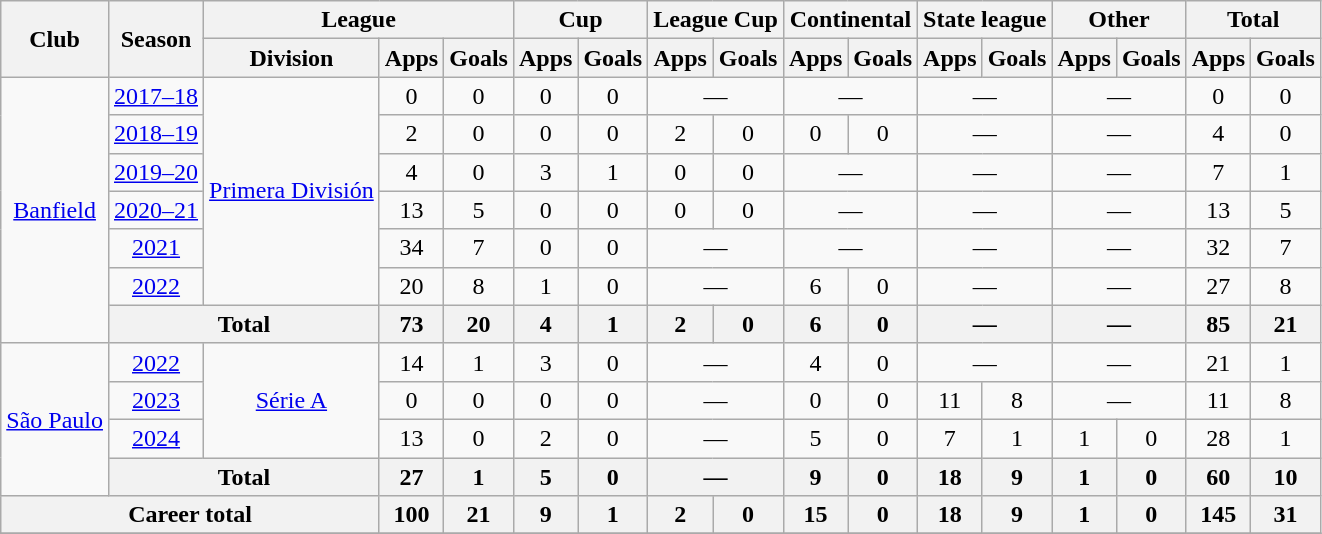<table class="wikitable" style="text-align:center">
<tr>
<th rowspan="2">Club</th>
<th rowspan="2">Season</th>
<th colspan="3">League</th>
<th colspan="2">Cup</th>
<th colspan="2">League Cup</th>
<th colspan="2">Continental</th>
<th colspan="2">State league</th>
<th colspan="2">Other</th>
<th colspan="2">Total</th>
</tr>
<tr>
<th>Division</th>
<th>Apps</th>
<th>Goals</th>
<th>Apps</th>
<th>Goals</th>
<th>Apps</th>
<th>Goals</th>
<th>Apps</th>
<th>Goals</th>
<th>Apps</th>
<th>Goals</th>
<th>Apps</th>
<th>Goals</th>
<th>Apps</th>
<th>Goals</th>
</tr>
<tr>
<td rowspan="7"><a href='#'>Banfield</a></td>
<td><a href='#'>2017–18</a></td>
<td rowspan="6"><a href='#'>Primera División</a></td>
<td>0</td>
<td>0</td>
<td>0</td>
<td>0</td>
<td colspan="2">—</td>
<td colspan="2">—</td>
<td colspan="2">—</td>
<td colspan="2">—</td>
<td>0</td>
<td>0</td>
</tr>
<tr>
<td><a href='#'>2018–19</a></td>
<td>2</td>
<td>0</td>
<td>0</td>
<td>0</td>
<td>2</td>
<td>0</td>
<td>0</td>
<td>0</td>
<td colspan="2">—</td>
<td colspan="2">—</td>
<td>4</td>
<td>0</td>
</tr>
<tr>
<td><a href='#'>2019–20</a></td>
<td>4</td>
<td>0</td>
<td>3</td>
<td>1</td>
<td>0</td>
<td>0</td>
<td colspan="2">—</td>
<td colspan="2">—</td>
<td colspan="2">—</td>
<td>7</td>
<td>1</td>
</tr>
<tr>
<td><a href='#'>2020–21</a></td>
<td>13</td>
<td>5</td>
<td>0</td>
<td>0</td>
<td>0</td>
<td>0</td>
<td colspan="2">—</td>
<td colspan="2">—</td>
<td colspan="2">—</td>
<td>13</td>
<td>5</td>
</tr>
<tr>
<td><a href='#'>2021</a></td>
<td>34</td>
<td>7</td>
<td>0</td>
<td>0</td>
<td colspan="2">—</td>
<td colspan="2">—</td>
<td colspan="2">—</td>
<td colspan="2">—</td>
<td>32</td>
<td>7</td>
</tr>
<tr>
<td><a href='#'>2022</a></td>
<td>20</td>
<td>8</td>
<td>1</td>
<td>0</td>
<td colspan="2">—</td>
<td>6</td>
<td>0</td>
<td colspan="2">—</td>
<td colspan="2">—</td>
<td>27</td>
<td>8</td>
</tr>
<tr>
<th colspan="2">Total</th>
<th>73</th>
<th>20</th>
<th>4</th>
<th>1</th>
<th>2</th>
<th>0</th>
<th>6</th>
<th>0</th>
<th colspan="2">—</th>
<th colspan="2">—</th>
<th>85</th>
<th>21</th>
</tr>
<tr>
<td rowspan="4"><a href='#'>São Paulo</a></td>
<td><a href='#'>2022</a></td>
<td rowspan="3"><a href='#'>Série A</a></td>
<td>14</td>
<td>1</td>
<td>3</td>
<td>0</td>
<td colspan="2">—</td>
<td>4</td>
<td>0</td>
<td colspan="2">—</td>
<td colspan="2">—</td>
<td>21</td>
<td>1</td>
</tr>
<tr>
<td><a href='#'>2023</a></td>
<td>0</td>
<td>0</td>
<td>0</td>
<td>0</td>
<td colspan="2">—</td>
<td>0</td>
<td>0</td>
<td>11</td>
<td>8</td>
<td colspan="2">—</td>
<td>11</td>
<td>8</td>
</tr>
<tr>
<td><a href='#'>2024</a></td>
<td>13</td>
<td>0</td>
<td>2</td>
<td>0</td>
<td colspan="2">—</td>
<td>5</td>
<td>0</td>
<td>7</td>
<td>1</td>
<td>1</td>
<td>0</td>
<td>28</td>
<td>1</td>
</tr>
<tr>
<th colspan="2">Total</th>
<th>27</th>
<th>1</th>
<th>5</th>
<th>0</th>
<th colspan="2">—</th>
<th>9</th>
<th>0</th>
<th>18</th>
<th>9</th>
<th>1</th>
<th>0</th>
<th>60</th>
<th>10</th>
</tr>
<tr>
<th colspan="3">Career total</th>
<th>100</th>
<th>21</th>
<th>9</th>
<th>1</th>
<th>2</th>
<th>0</th>
<th>15</th>
<th>0</th>
<th>18</th>
<th>9</th>
<th>1</th>
<th>0</th>
<th>145</th>
<th>31</th>
</tr>
<tr>
</tr>
</table>
